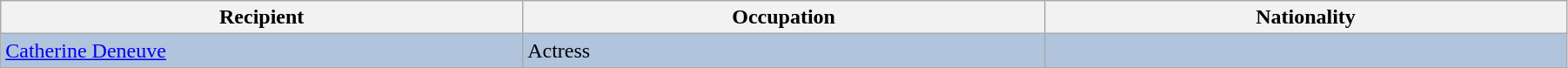<table class="wikitable" style="width:95%;" cellpadding="5">
<tr>
<th style="width:25%;">Recipient</th>
<th style="width:25%;">Occupation</th>
<th style="width:25%;">Nationality</th>
</tr>
<tr style="background:#B0C4DE;">
<td><a href='#'>Catherine Deneuve</a></td>
<td>Actress</td>
<td></td>
</tr>
</table>
